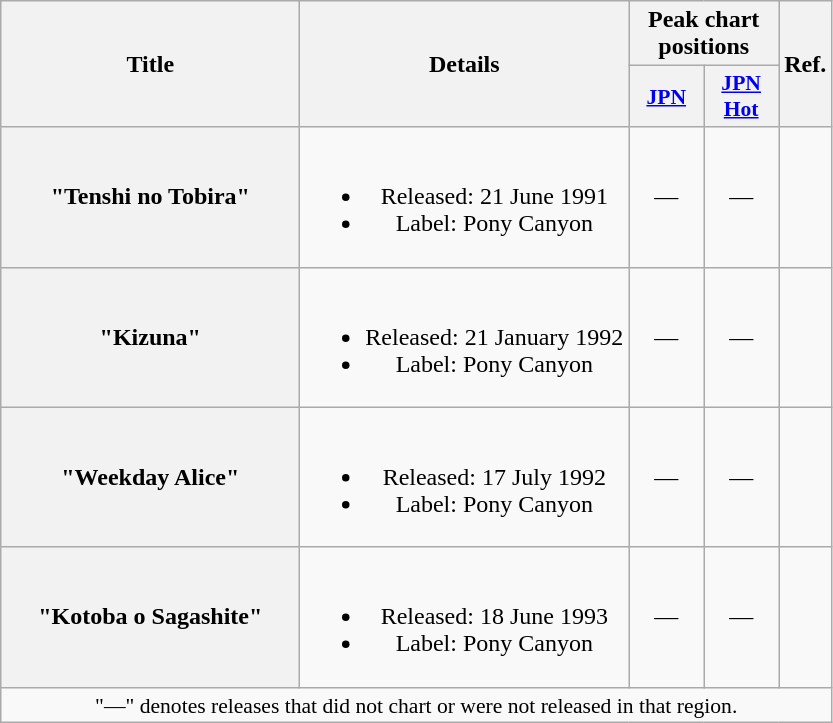<table class="wikitable plainrowheaders" style="text-align:center;">
<tr>
<th scope="col" rowspan="2" style="width:12em;">Title</th>
<th scope="col" rowspan="2">Details</th>
<th scope="col" colspan="2">Peak chart positions</th>
<th scope="col" rowspan="2">Ref.</th>
</tr>
<tr>
<th scope="col" style="width:3em;font-size:90%;"><a href='#'>JPN</a></th>
<th scope="col" style="width:3em;font-size:90%;"><a href='#'>JPN<br>Hot</a></th>
</tr>
<tr>
<th scope="row">"Tenshi no Tobira"</th>
<td><br><ul><li>Released: 21 June 1991</li><li>Label: Pony Canyon</li></ul></td>
<td>—</td>
<td>—</td>
<td></td>
</tr>
<tr>
<th scope="row">"Kizuna"</th>
<td><br><ul><li>Released: 21 January 1992</li><li>Label: Pony Canyon</li></ul></td>
<td>—</td>
<td>—</td>
<td></td>
</tr>
<tr>
<th scope="row">"Weekday Alice"</th>
<td><br><ul><li>Released: 17 July 1992</li><li>Label: Pony Canyon</li></ul></td>
<td>—</td>
<td>—</td>
<td></td>
</tr>
<tr>
<th scope="row">"Kotoba o Sagashite"</th>
<td><br><ul><li>Released: 18 June 1993</li><li>Label: Pony Canyon</li></ul></td>
<td>—</td>
<td>—</td>
<td></td>
</tr>
<tr>
<td colspan="6" style="font-size:90%;">"—" denotes releases that did not chart or were not released in that region.</td>
</tr>
</table>
